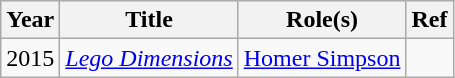<table class="wikitable plainrowheaders sortable">
<tr>
<th scope="col">Year</th>
<th scope="col">Title</th>
<th scope="col">Role(s)</th>
<th scope="col" class="unsortable">Ref</th>
</tr>
<tr>
<td>2015</td>
<td><em><a href='#'>Lego Dimensions</a></em></td>
<td><a href='#'>Homer Simpson</a></td>
<td></td>
</tr>
</table>
